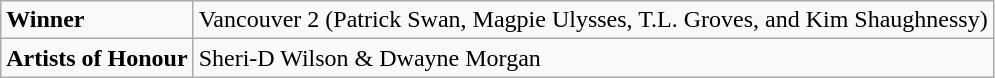<table class="wikitable">
<tr>
<td><strong>Winner</strong></td>
<td>Vancouver 2 (Patrick Swan, Magpie Ulysses, T.L. Groves, and Kim Shaughnessy)</td>
</tr>
<tr>
<td><strong>Artists of Honour</strong></td>
<td>Sheri-D Wilson & Dwayne Morgan</td>
</tr>
</table>
